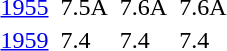<table>
<tr valign="top">
<td><a href='#'>1955</a><br></td>
<td></td>
<td>7.5A</td>
<td></td>
<td>7.6A</td>
<td></td>
<td>7.6A</td>
</tr>
<tr valign="top">
<td><a href='#'>1959</a><br></td>
<td></td>
<td>7.4</td>
<td></td>
<td>7.4</td>
<td></td>
<td>7.4</td>
</tr>
</table>
